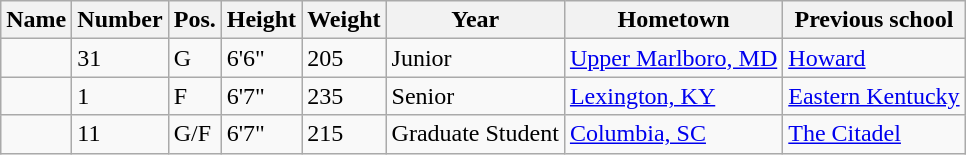<table class="wikitable sortable" border="1">
<tr>
<th>Name</th>
<th>Number</th>
<th>Pos.</th>
<th>Height</th>
<th>Weight</th>
<th>Year</th>
<th>Hometown</th>
<th class="unsortable">Previous school</th>
</tr>
<tr>
<td></td>
<td>31</td>
<td>G</td>
<td>6'6"</td>
<td>205</td>
<td>Junior</td>
<td><a href='#'>Upper Marlboro, MD</a></td>
<td><a href='#'>Howard</a></td>
</tr>
<tr>
<td></td>
<td>1</td>
<td>F</td>
<td>6'7"</td>
<td>235</td>
<td>Senior</td>
<td><a href='#'>Lexington, KY</a></td>
<td><a href='#'>Eastern Kentucky</a></td>
</tr>
<tr>
<td></td>
<td>11</td>
<td>G/F</td>
<td>6'7"</td>
<td>215</td>
<td>Graduate Student</td>
<td><a href='#'>Columbia, SC</a></td>
<td><a href='#'>The Citadel</a></td>
</tr>
</table>
